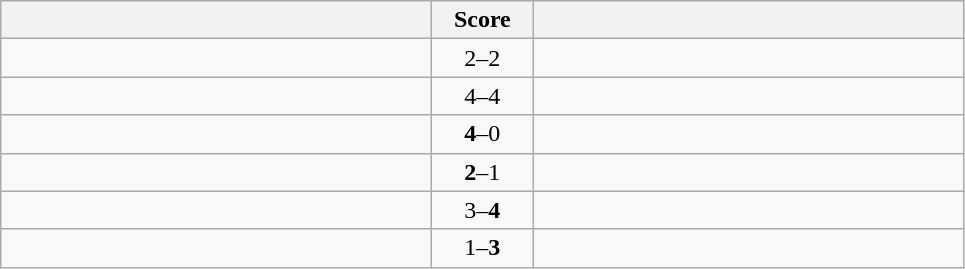<table class="wikitable" style="text-align: center;">
<tr>
<th width=280></th>
<th width=60>Score</th>
<th width=280></th>
</tr>
<tr>
<td align=left></td>
<td>2–2</td>
<td align=left></td>
</tr>
<tr>
<td align=left></td>
<td>4–4</td>
<td align=left></td>
</tr>
<tr>
<td align=left><strong></strong></td>
<td><strong>4</strong>–0</td>
<td align=left></td>
</tr>
<tr>
<td align=left><strong></strong></td>
<td><strong>2</strong>–1</td>
<td align=left></td>
</tr>
<tr>
<td align=left></td>
<td>3–<strong>4</strong></td>
<td align=left><strong></strong></td>
</tr>
<tr>
<td align=left></td>
<td>1–<strong>3</strong></td>
<td align=left><strong></strong></td>
</tr>
</table>
